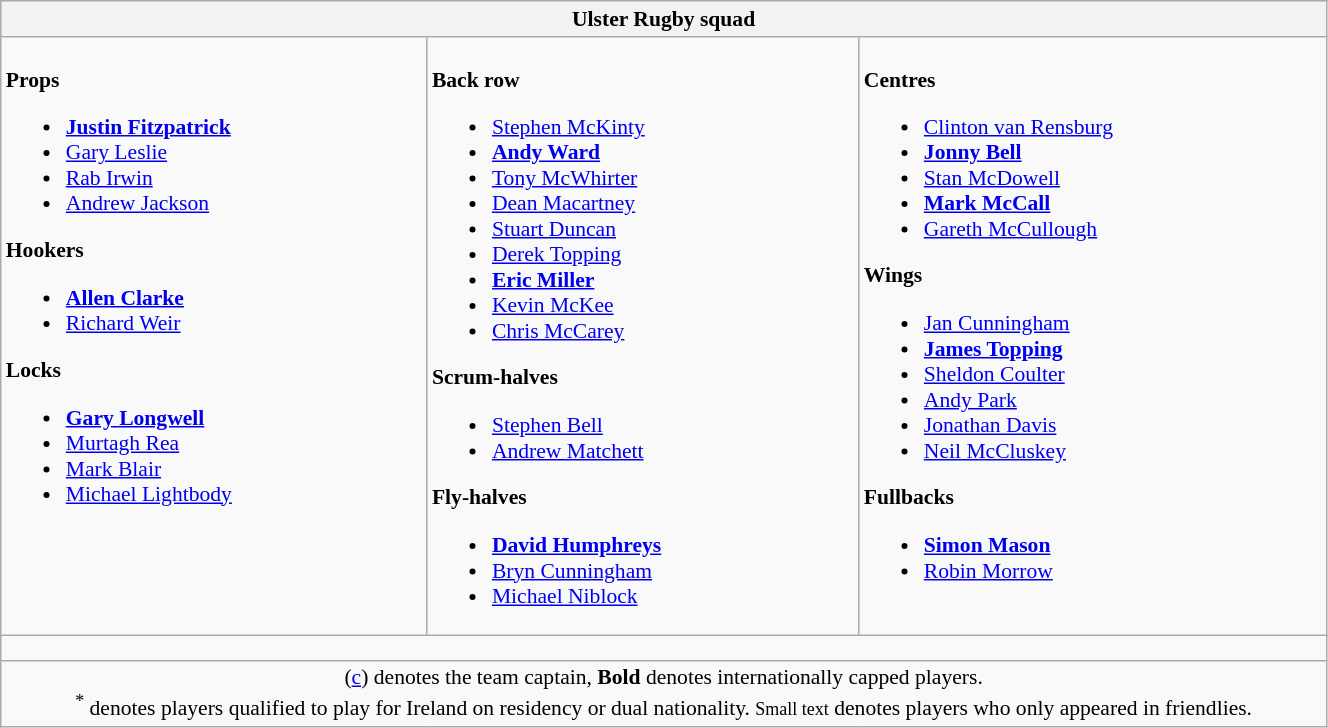<table class="wikitable" style="text-align:left; font-size:90%; width:70%">
<tr>
<th colspan="100%">Ulster Rugby squad</th>
</tr>
<tr valign="top">
<td><br><strong>Props</strong><ul><li> <strong><a href='#'>Justin Fitzpatrick</a></strong></li><li> <a href='#'>Gary Leslie</a></li><li> <a href='#'>Rab Irwin</a></li><li> <a href='#'>Andrew Jackson</a></li></ul><strong>Hookers</strong><ul><li> <strong><a href='#'>Allen Clarke</a></strong></li><li> <a href='#'>Richard Weir</a></li></ul><strong>Locks</strong><ul><li> <strong><a href='#'>Gary Longwell</a></strong></li><li> <a href='#'>Murtagh Rea</a></li><li> <a href='#'>Mark Blair</a></li><li> <a href='#'>Michael Lightbody</a></li></ul></td>
<td><br><strong>Back row</strong><ul><li> <a href='#'>Stephen McKinty</a></li><li> <strong><a href='#'>Andy Ward</a></strong></li><li> <a href='#'>Tony McWhirter</a></li><li> <a href='#'>Dean Macartney</a></li><li> <a href='#'>Stuart Duncan</a></li><li> <a href='#'>Derek Topping</a></li><li> <strong><a href='#'>Eric Miller</a></strong></li><li> <a href='#'>Kevin McKee</a></li><li> <a href='#'>Chris McCarey</a></li></ul><strong>Scrum-halves</strong><ul><li> <a href='#'>Stephen Bell</a></li><li> <a href='#'>Andrew Matchett</a></li></ul><strong>Fly-halves</strong><ul><li> <strong><a href='#'>David Humphreys</a></strong></li><li> <a href='#'>Bryn Cunningham</a></li><li> <a href='#'>Michael Niblock</a></li></ul></td>
<td><br><strong>Centres</strong><ul><li> <a href='#'>Clinton van Rensburg</a></li><li> <strong><a href='#'>Jonny Bell</a></strong></li><li> <a href='#'>Stan McDowell</a></li><li> <strong><a href='#'>Mark McCall</a></strong></li><li> <a href='#'>Gareth McCullough</a></li></ul><strong>Wings</strong><ul><li> <a href='#'>Jan Cunningham</a></li><li> <strong><a href='#'>James Topping</a></strong></li><li> <a href='#'>Sheldon Coulter</a></li><li> <a href='#'>Andy Park</a></li><li> <a href='#'>Jonathan Davis</a></li><li> <a href='#'>Neil McCluskey</a></li></ul><strong>Fullbacks</strong><ul><li> <strong><a href='#'>Simon Mason</a></strong></li><li> <a href='#'>Robin Morrow</a></li></ul></td>
</tr>
<tr>
<td colspan="100%" style="height: 10px;"></td>
</tr>
<tr>
<td colspan="100%" style="text-align:center;">(<a href='#'>c</a>) denotes the team captain, <strong>Bold</strong> denotes internationally capped players. <br> <sup>*</sup> denotes players qualified to play for Ireland on residency or dual nationality. <small>Small text</small> denotes players who only appeared in friendlies. </td>
</tr>
</table>
